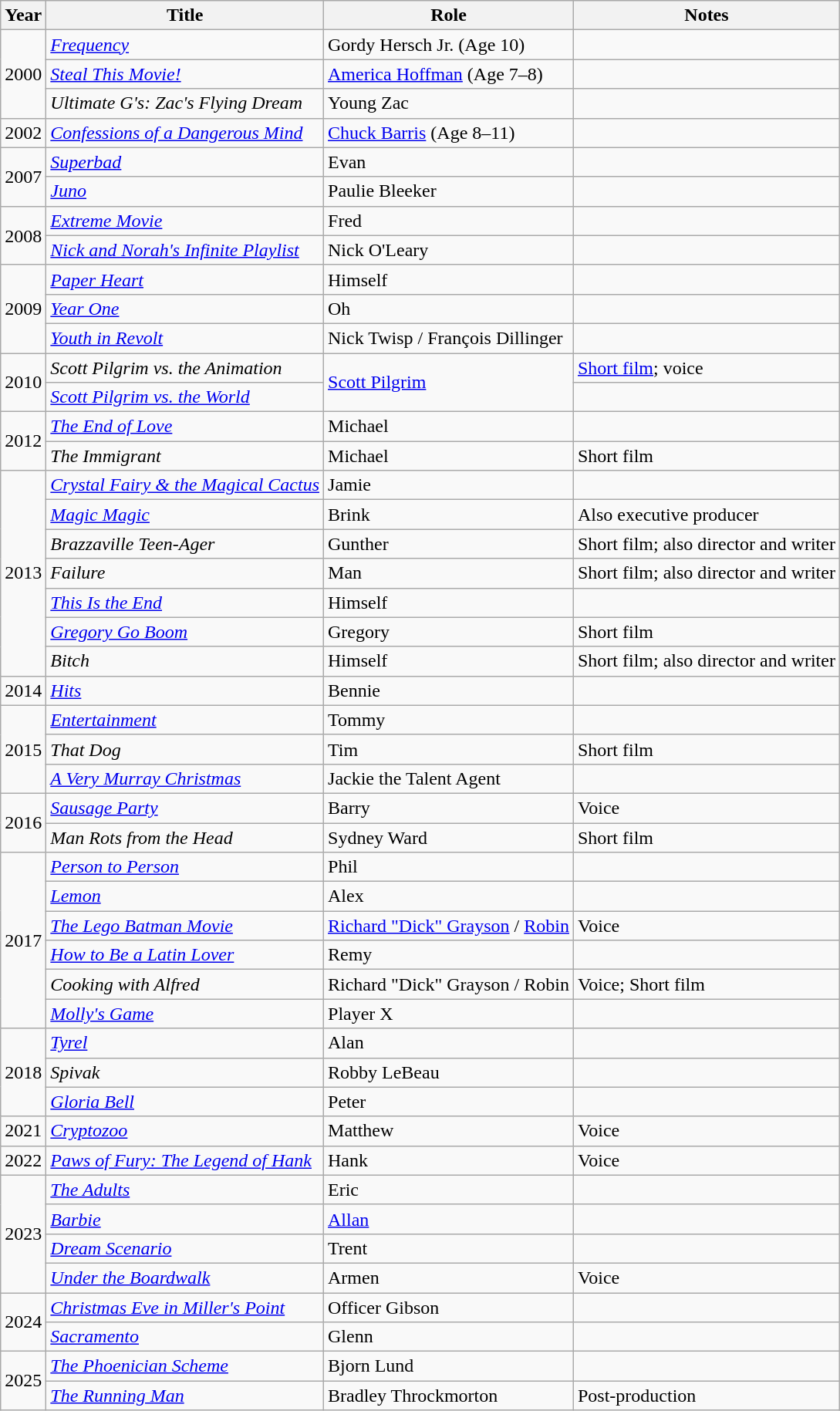<table class="wikitable sortable">
<tr>
<th>Year</th>
<th>Title</th>
<th>Role</th>
<th class="unsortable">Notes</th>
</tr>
<tr>
<td rowspan="3">2000</td>
<td><em><a href='#'>Frequency</a></em></td>
<td>Gordy Hersch Jr. (Age 10)</td>
<td></td>
</tr>
<tr>
<td><em><a href='#'>Steal This Movie!</a></em></td>
<td><a href='#'>America Hoffman</a> (Age 7–8)</td>
<td></td>
</tr>
<tr>
<td><em>Ultimate G's: Zac's Flying Dream</em></td>
<td>Young Zac</td>
<td></td>
</tr>
<tr>
<td>2002</td>
<td><em><a href='#'>Confessions of a Dangerous Mind</a></em></td>
<td><a href='#'>Chuck Barris</a> (Age 8–11)</td>
<td></td>
</tr>
<tr>
<td rowspan="2">2007</td>
<td><em><a href='#'>Superbad</a></em></td>
<td>Evan</td>
<td></td>
</tr>
<tr>
<td><em><a href='#'>Juno</a></em></td>
<td>Paulie Bleeker</td>
<td></td>
</tr>
<tr>
<td rowspan="2">2008</td>
<td><em><a href='#'>Extreme Movie</a></em></td>
<td>Fred</td>
<td></td>
</tr>
<tr>
<td><em><a href='#'>Nick and Norah's Infinite Playlist</a></em></td>
<td>Nick O'Leary</td>
<td></td>
</tr>
<tr>
<td rowspan="3">2009</td>
<td><em><a href='#'>Paper Heart</a></em></td>
<td>Himself</td>
<td></td>
</tr>
<tr>
<td><em><a href='#'>Year One</a></em></td>
<td>Oh</td>
<td></td>
</tr>
<tr>
<td><em><a href='#'>Youth in Revolt</a></em></td>
<td>Nick Twisp / François Dillinger</td>
<td></td>
</tr>
<tr>
<td rowspan="2">2010</td>
<td><em>Scott Pilgrim vs. the Animation</em></td>
<td rowspan="2"><a href='#'>Scott Pilgrim</a></td>
<td><a href='#'>Short film</a>; voice</td>
</tr>
<tr>
<td><em><a href='#'>Scott Pilgrim vs. the World</a></em></td>
<td></td>
</tr>
<tr>
<td rowspan="2">2012</td>
<td data-sort-value="End of Love, The"><em><a href='#'>The End of Love</a></em></td>
<td>Michael</td>
<td></td>
</tr>
<tr>
<td data-sort-value="Immigrant, The"><em>The Immigrant</em></td>
<td>Michael</td>
<td>Short film</td>
</tr>
<tr>
<td rowspan="7">2013</td>
<td><em><a href='#'>Crystal Fairy & the Magical Cactus</a></em></td>
<td>Jamie</td>
<td></td>
</tr>
<tr>
<td><em><a href='#'>Magic Magic</a></em></td>
<td>Brink</td>
<td>Also executive producer</td>
</tr>
<tr>
<td><em>Brazzaville Teen-Ager</em></td>
<td>Gunther</td>
<td>Short film; also director and writer</td>
</tr>
<tr>
<td><em>Failure</em></td>
<td>Man</td>
<td>Short film; also director and writer</td>
</tr>
<tr>
<td><em><a href='#'>This Is the End</a></em></td>
<td>Himself</td>
<td></td>
</tr>
<tr>
<td><em><a href='#'>Gregory Go Boom</a></em></td>
<td>Gregory</td>
<td>Short film</td>
</tr>
<tr>
<td><em>Bitch</em></td>
<td>Himself</td>
<td>Short film; also director and writer</td>
</tr>
<tr>
<td>2014</td>
<td><em><a href='#'>Hits</a></em></td>
<td>Bennie</td>
<td></td>
</tr>
<tr>
<td rowspan="3">2015</td>
<td><em><a href='#'>Entertainment</a></em></td>
<td>Tommy</td>
<td></td>
</tr>
<tr>
<td><em>That Dog</em></td>
<td>Tim</td>
<td>Short film</td>
</tr>
<tr>
<td data-sort-value="Very Murray Christmas, A"><em><a href='#'>A Very Murray Christmas</a></em></td>
<td>Jackie the Talent Agent</td>
<td></td>
</tr>
<tr>
<td rowspan="2">2016</td>
<td><em><a href='#'>Sausage Party</a></em></td>
<td>Barry</td>
<td>Voice</td>
</tr>
<tr>
<td><em>Man Rots from the Head </em></td>
<td>Sydney Ward</td>
<td>Short film</td>
</tr>
<tr>
<td rowspan="6">2017</td>
<td><em><a href='#'>Person to Person</a></em></td>
<td>Phil</td>
<td></td>
</tr>
<tr>
<td><em><a href='#'>Lemon</a></em></td>
<td>Alex</td>
<td></td>
</tr>
<tr>
<td data-sort-value="Lego Batman Movie, The"><em><a href='#'>The Lego Batman Movie</a></em></td>
<td><a href='#'>Richard "Dick" Grayson</a> / <a href='#'>Robin</a></td>
<td>Voice</td>
</tr>
<tr>
<td><em><a href='#'>How to Be a Latin Lover</a></em></td>
<td>Remy</td>
<td></td>
</tr>
<tr>
<td><em>Cooking with Alfred</em></td>
<td>Richard "Dick" Grayson / Robin</td>
<td>Voice; Short film</td>
</tr>
<tr>
<td><em><a href='#'>Molly's Game</a></em></td>
<td>Player X</td>
<td></td>
</tr>
<tr>
<td rowspan="3">2018</td>
<td><em><a href='#'>Tyrel</a></em></td>
<td>Alan</td>
<td></td>
</tr>
<tr>
<td><em>Spivak</em></td>
<td>Robby LeBeau</td>
<td></td>
</tr>
<tr>
<td><em><a href='#'>Gloria Bell</a></em></td>
<td>Peter</td>
<td></td>
</tr>
<tr>
<td>2021</td>
<td><em><a href='#'>Cryptozoo</a></em></td>
<td>Matthew</td>
<td>Voice</td>
</tr>
<tr>
<td>2022</td>
<td><em><a href='#'>Paws of Fury: The Legend of Hank</a></em></td>
<td>Hank</td>
<td>Voice</td>
</tr>
<tr>
<td rowspan=4>2023</td>
<td data-sort-value="Adults, The"><em><a href='#'>The Adults</a></em></td>
<td>Eric</td>
<td></td>
</tr>
<tr>
<td><em><a href='#'>Barbie</a></em></td>
<td><a href='#'>Allan</a></td>
<td></td>
</tr>
<tr>
<td><em><a href='#'>Dream Scenario</a></em></td>
<td>Trent</td>
<td></td>
</tr>
<tr>
<td><em><a href='#'>Under the Boardwalk</a></em></td>
<td>Armen</td>
<td>Voice</td>
</tr>
<tr>
<td rowspan="2">2024</td>
<td><em><a href='#'>Christmas Eve in Miller's Point</a></em></td>
<td>Officer Gibson</td>
<td></td>
</tr>
<tr>
<td><em><a href='#'>Sacramento</a></em></td>
<td>Glenn</td>
<td></td>
</tr>
<tr>
<td rowspan="2">2025</td>
<td><em><a href='#'>The Phoenician Scheme</a></em></td>
<td>Bjorn Lund</td>
<td></td>
</tr>
<tr>
<td><em><a href='#'>The Running Man</a></em></td>
<td>Bradley Throckmorton</td>
<td>Post-production</td>
</tr>
</table>
